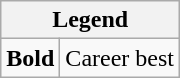<table class="wikitable">
<tr>
<th colspan="2">Legend</th>
</tr>
<tr>
<td><strong>Bold</strong></td>
<td>Career best</td>
</tr>
</table>
